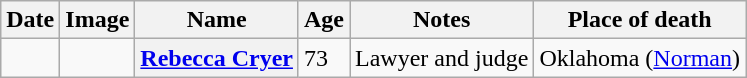<table class="wikitable sortable plainrowheaders">
<tr valign=bottom>
<th scope="col">Date</th>
<th scope="col">Image</th>
<th scope="col">Name</th>
<th scope="col">Age</th>
<th scope="col">Notes</th>
<th scope="col">Place of death</th>
</tr>
<tr>
<td></td>
<td></td>
<th scope="row"><a href='#'>Rebecca Cryer</a></th>
<td>73</td>
<td>Lawyer and judge</td>
<td>Oklahoma (<a href='#'>Norman</a>)</td>
</tr>
</table>
